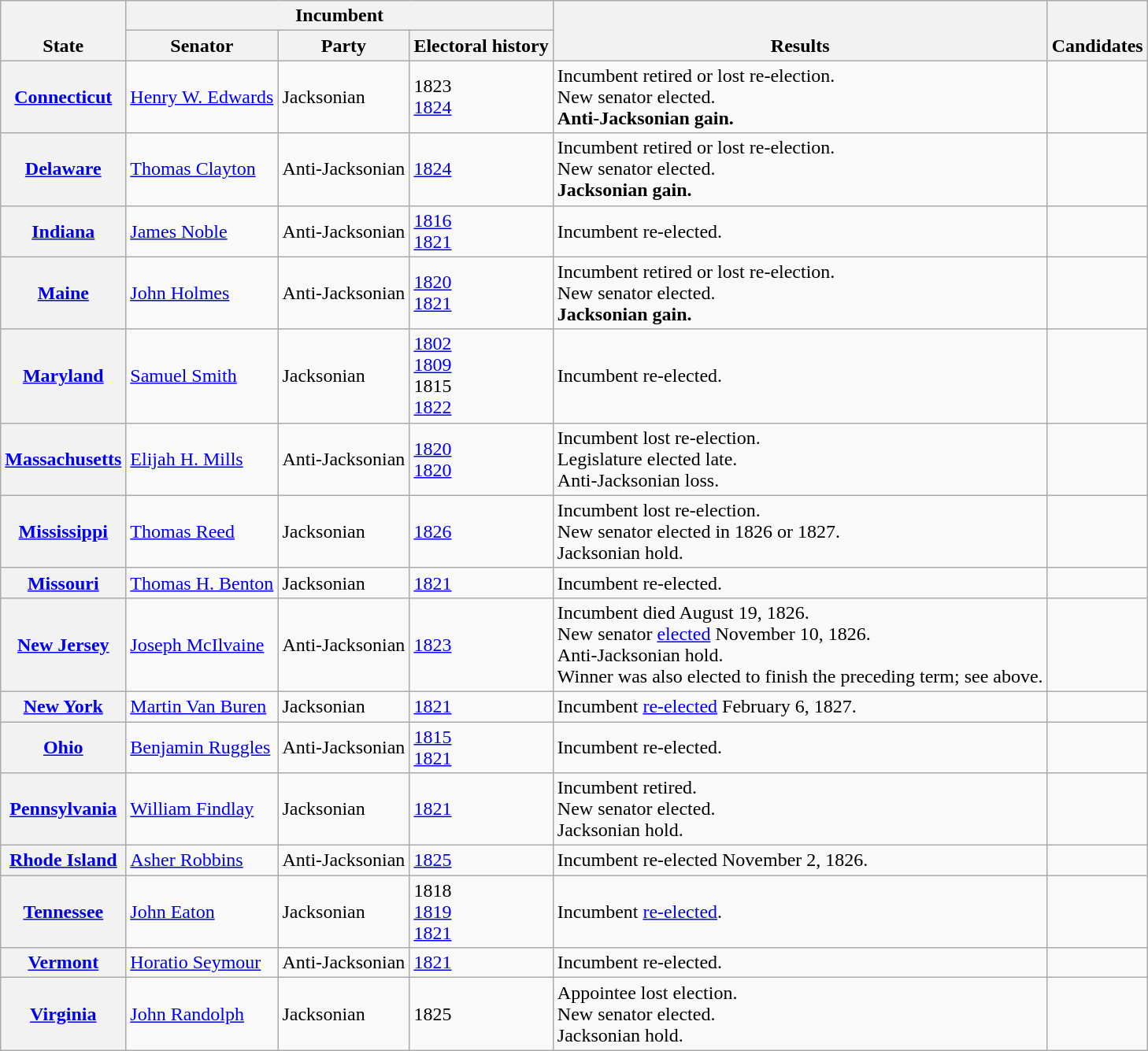<table class="wikitable">
<tr valign=bottom>
<th rowspan=2>State</th>
<th colspan=3>Incumbent</th>
<th rowspan=2>Results</th>
<th rowspan=2>Candidates</th>
</tr>
<tr>
<th>Senator</th>
<th>Party</th>
<th>Electoral history</th>
</tr>
<tr>
<th><a href='#'>Connecticut</a></th>
<td><a href='#'>Henry W. Edwards</a></td>
<td>Jacksonian</td>
<td>1823 <br><a href='#'>1824 </a></td>
<td>Incumbent retired or lost re-election.<br>New senator elected.<br><strong>Anti-Jacksonian gain.</strong></td>
<td nowrap></td>
</tr>
<tr>
<th><a href='#'>Delaware</a></th>
<td><a href='#'>Thomas Clayton</a></td>
<td>Anti-Jacksonian</td>
<td><a href='#'>1824 </a></td>
<td>Incumbent retired or lost re-election.<br>New senator elected.<br><strong>Jacksonian gain.</strong></td>
<td nowrap></td>
</tr>
<tr>
<th><a href='#'>Indiana</a></th>
<td><a href='#'>James Noble</a></td>
<td>Anti-Jacksonian</td>
<td><a href='#'>1816</a><br><a href='#'>1821</a></td>
<td>Incumbent re-elected.</td>
<td nowrap></td>
</tr>
<tr>
<th><a href='#'>Maine</a></th>
<td><a href='#'>John Holmes</a></td>
<td>Anti-Jacksonian</td>
<td><a href='#'>1820</a><br><a href='#'>1821</a></td>
<td>Incumbent retired or lost re-election.<br>New senator elected.<br><strong>Jacksonian gain.</strong></td>
<td nowrap></td>
</tr>
<tr>
<th><a href='#'>Maryland</a></th>
<td><a href='#'>Samuel Smith</a></td>
<td>Jacksonian</td>
<td><a href='#'>1802</a><br><a href='#'>1809</a><br>1815 <br><a href='#'>1822 </a></td>
<td>Incumbent re-elected.</td>
<td nowrap></td>
</tr>
<tr>
<th><a href='#'>Massachusetts</a></th>
<td><a href='#'>Elijah H. Mills</a></td>
<td>Anti-Jacksonian</td>
<td><a href='#'>1820 </a><br><a href='#'>1820</a></td>
<td>Incumbent lost re-election.<br>Legislature elected late.<br>Anti-Jacksonian loss.</td>
<td></td>
</tr>
<tr>
<th><a href='#'>Mississippi</a></th>
<td><a href='#'>Thomas Reed</a></td>
<td>Jacksonian</td>
<td><a href='#'>1826 </a></td>
<td>Incumbent lost re-election.<br>New senator elected in 1826 or 1827.<br>Jacksonian hold.</td>
<td nowrap></td>
</tr>
<tr>
<th><a href='#'>Missouri</a></th>
<td><a href='#'>Thomas H. Benton</a></td>
<td>Jacksonian</td>
<td><a href='#'>1821</a></td>
<td>Incumbent re-elected.</td>
<td nowrap></td>
</tr>
<tr>
<th><a href='#'>New Jersey</a></th>
<td><a href='#'>Joseph McIlvaine</a></td>
<td>Anti-Jacksonian</td>
<td><a href='#'>1823 </a></td>
<td>Incumbent died August 19, 1826.<br>New senator <a href='#'>elected</a> November 10, 1826.<br>Anti-Jacksonian hold.<br>Winner was also elected to finish the preceding term; see above.</td>
<td nowrap></td>
</tr>
<tr>
<th><a href='#'>New York</a></th>
<td><a href='#'>Martin Van Buren</a></td>
<td>Jacksonian</td>
<td><a href='#'>1821</a></td>
<td>Incumbent <a href='#'>re-elected</a> February 6, 1827.</td>
<td nowrap></td>
</tr>
<tr>
<th><a href='#'>Ohio</a></th>
<td><a href='#'>Benjamin Ruggles</a></td>
<td>Anti-Jacksonian</td>
<td><a href='#'>1815</a><br><a href='#'>1821</a></td>
<td>Incumbent re-elected.</td>
<td nowrap></td>
</tr>
<tr>
<th><a href='#'>Pennsylvania</a></th>
<td><a href='#'>William Findlay</a></td>
<td>Jacksonian</td>
<td><a href='#'>1821</a></td>
<td>Incumbent retired.<br>New senator elected.<br>Jacksonian hold.</td>
<td nowrap></td>
</tr>
<tr>
<th><a href='#'>Rhode Island</a></th>
<td><a href='#'>Asher Robbins</a></td>
<td>Anti-Jacksonian</td>
<td><a href='#'>1825 </a></td>
<td>Incumbent re-elected November 2, 1826.</td>
<td nowrap></td>
</tr>
<tr>
<th><a href='#'>Tennessee</a></th>
<td><a href='#'>John Eaton</a></td>
<td>Jacksonian</td>
<td>1818 <br><a href='#'>1819 </a><br><a href='#'>1821 </a></td>
<td>Incumbent <a href='#'>re-elected</a>.</td>
<td nowrap></td>
</tr>
<tr>
<th><a href='#'>Vermont</a></th>
<td><a href='#'>Horatio Seymour</a></td>
<td>Anti-Jacksonian</td>
<td><a href='#'>1821</a></td>
<td>Incumbent re-elected.</td>
<td nowrap></td>
</tr>
<tr>
<th><a href='#'>Virginia</a></th>
<td><a href='#'>John Randolph</a></td>
<td>Jacksonian</td>
<td>1825 </td>
<td>Appointee lost election.<br>New senator elected.<br>Jacksonian hold.</td>
<td nowrap></td>
</tr>
</table>
